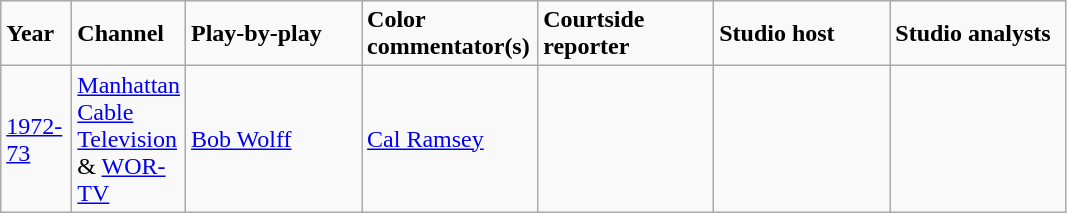<table class="wikitable">
<tr>
<td width="40"><strong>Year</strong></td>
<td width="40"><strong>Channel</strong></td>
<td width="110"><strong>Play-by-play</strong></td>
<td width="110"><strong>Color commentator(s)</strong></td>
<td width="110"><strong>Courtside reporter</strong></td>
<td width="110"><strong>Studio host</strong></td>
<td width="110"><strong>Studio analysts</strong></td>
</tr>
<tr>
<td><a href='#'>1972-73</a></td>
<td><a href='#'>Manhattan Cable Television</a> & <a href='#'>WOR-TV</a></td>
<td><a href='#'>Bob Wolff</a></td>
<td><a href='#'>Cal Ramsey</a></td>
<td></td>
<td></td>
<td></td>
</tr>
</table>
